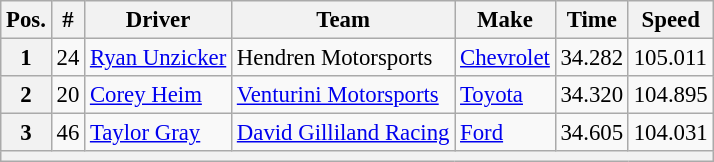<table class="wikitable" style="font-size:95%">
<tr>
<th>Pos.</th>
<th>#</th>
<th>Driver</th>
<th>Team</th>
<th>Make</th>
<th>Time</th>
<th>Speed</th>
</tr>
<tr>
<th>1</th>
<td>24</td>
<td><a href='#'>Ryan Unzicker</a></td>
<td>Hendren Motorsports</td>
<td><a href='#'>Chevrolet</a></td>
<td>34.282</td>
<td>105.011</td>
</tr>
<tr>
<th>2</th>
<td>20</td>
<td><a href='#'>Corey Heim</a></td>
<td><a href='#'>Venturini Motorsports</a></td>
<td><a href='#'>Toyota</a></td>
<td>34.320</td>
<td>104.895</td>
</tr>
<tr>
<th>3</th>
<td>46</td>
<td><a href='#'>Taylor Gray</a></td>
<td><a href='#'>David Gilliland Racing</a></td>
<td><a href='#'>Ford</a></td>
<td>34.605</td>
<td>104.031</td>
</tr>
<tr>
<th colspan="7"></th>
</tr>
</table>
